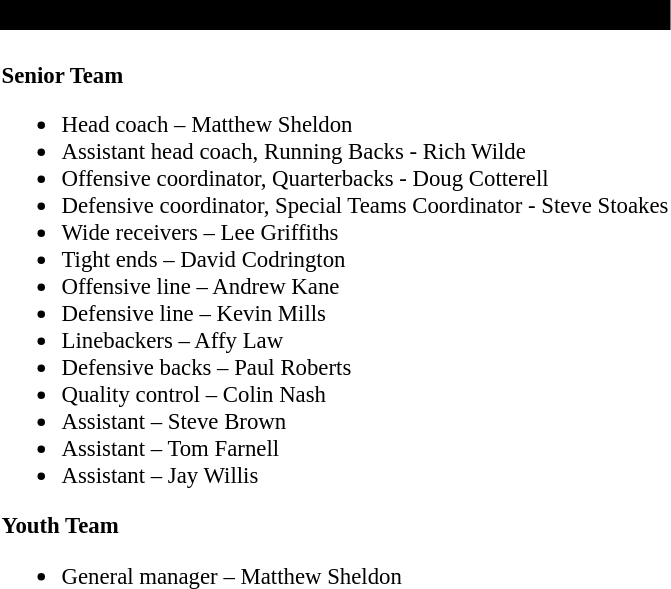<table class="toccolours" style="text-align: left;">
<tr>
<th colspan="30" style="background-color:#000000;text-color:#ffffff"><div><strong>Birmingham Bulls staff</strong></div></th>
</tr>
<tr>
<td style="font-size: 95%;" valign="top"><br><strong>Senior Team</strong><ul><li>Head coach – Matthew Sheldon</li><li>Assistant head coach, Running Backs - Rich Wilde</li><li>Offensive coordinator, Quarterbacks - Doug Cotterell</li><li>Defensive coordinator, Special Teams Coordinator - Steve Stoakes</li><li>Wide receivers – Lee Griffiths</li><li>Tight ends – David Codrington</li><li>Offensive line – Andrew Kane</li><li>Defensive line – Kevin Mills</li><li>Linebackers – Affy Law</li><li>Defensive backs – Paul Roberts</li><li>Quality control – Colin Nash</li><li>Assistant – Steve Brown</li><li>Assistant – Tom Farnell</li><li>Assistant – Jay Willis</li></ul><strong>Youth Team</strong><ul><li>General manager – Matthew Sheldon</li></ul></td>
</tr>
</table>
